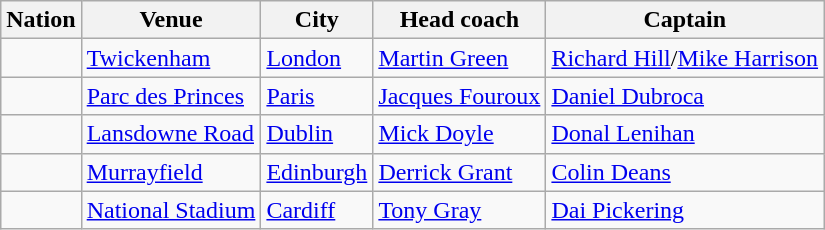<table class="wikitable">
<tr>
<th>Nation</th>
<th>Venue</th>
<th>City</th>
<th>Head coach</th>
<th>Captain</th>
</tr>
<tr>
<td></td>
<td><a href='#'>Twickenham</a></td>
<td><a href='#'>London</a></td>
<td><a href='#'>Martin Green</a></td>
<td><a href='#'>Richard Hill</a>/<a href='#'>Mike Harrison</a></td>
</tr>
<tr>
<td></td>
<td><a href='#'>Parc des Princes</a></td>
<td><a href='#'>Paris</a></td>
<td><a href='#'>Jacques Fouroux</a></td>
<td><a href='#'>Daniel Dubroca</a></td>
</tr>
<tr>
<td></td>
<td><a href='#'>Lansdowne Road</a></td>
<td><a href='#'>Dublin</a></td>
<td><a href='#'>Mick Doyle</a></td>
<td><a href='#'>Donal Lenihan</a></td>
</tr>
<tr>
<td></td>
<td><a href='#'>Murrayfield</a></td>
<td><a href='#'>Edinburgh</a></td>
<td><a href='#'>Derrick Grant</a></td>
<td><a href='#'>Colin Deans</a></td>
</tr>
<tr>
<td></td>
<td><a href='#'>National Stadium</a></td>
<td><a href='#'>Cardiff</a></td>
<td><a href='#'>Tony Gray</a></td>
<td><a href='#'>Dai Pickering</a></td>
</tr>
</table>
